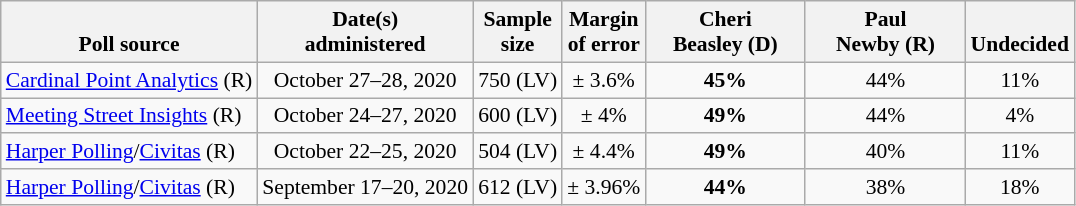<table class="wikitable" style="font-size:90%;text-align:center;">
<tr valign=bottom>
<th>Poll source</th>
<th>Date(s)<br>administered</th>
<th>Sample<br>size</th>
<th>Margin<br>of error</th>
<th style="width:100px;">Cheri<br>Beasley (D)</th>
<th style="width:100px;">Paul<br>Newby (R)</th>
<th>Undecided</th>
</tr>
<tr>
<td style="text-align:left;"><a href='#'>Cardinal Point Analytics</a> (R)</td>
<td>October 27–28, 2020</td>
<td>750 (LV)</td>
<td>± 3.6%</td>
<td><strong>45%</strong></td>
<td>44%</td>
<td>11%</td>
</tr>
<tr>
<td style="text-align:left;"><a href='#'>Meeting Street Insights</a> (R)</td>
<td>October 24–27, 2020</td>
<td>600 (LV)</td>
<td>± 4%</td>
<td><strong>49%</strong></td>
<td>44%</td>
<td>4%</td>
</tr>
<tr>
<td style="text-align:left;"><a href='#'>Harper Polling</a>/<a href='#'>Civitas</a> (R)</td>
<td>October 22–25, 2020</td>
<td>504 (LV)</td>
<td>± 4.4%</td>
<td><strong>49%</strong></td>
<td>40%</td>
<td>11%</td>
</tr>
<tr>
<td style="text-align:left;"><a href='#'>Harper Polling</a>/<a href='#'>Civitas</a> (R)</td>
<td>September 17–20, 2020</td>
<td>612 (LV)</td>
<td>± 3.96%</td>
<td><strong>44%</strong></td>
<td>38%</td>
<td>18%</td>
</tr>
</table>
